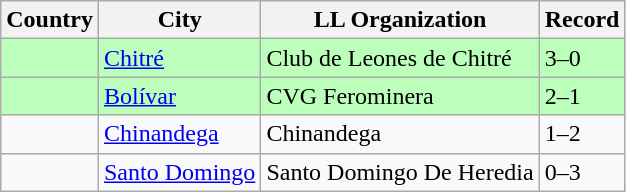<table class="wikitable">
<tr>
<th>Country</th>
<th>City</th>
<th>LL Organization</th>
<th>Record</th>
</tr>
<tr bgcolor=#bbffbb>
<td><strong></strong></td>
<td><a href='#'>Chitré</a></td>
<td>Club de Leones de Chitré</td>
<td>3–0</td>
</tr>
<tr bgcolor=#bbffbb>
<td><strong></strong></td>
<td><a href='#'>Bolívar</a></td>
<td>CVG Ferominera</td>
<td>2–1</td>
</tr>
<tr>
<td><strong></strong></td>
<td><a href='#'>Chinandega</a></td>
<td>Chinandega</td>
<td>1–2</td>
</tr>
<tr>
<td><strong></strong></td>
<td><a href='#'>Santo Domingo</a></td>
<td>Santo Domingo De Heredia</td>
<td>0–3</td>
</tr>
</table>
